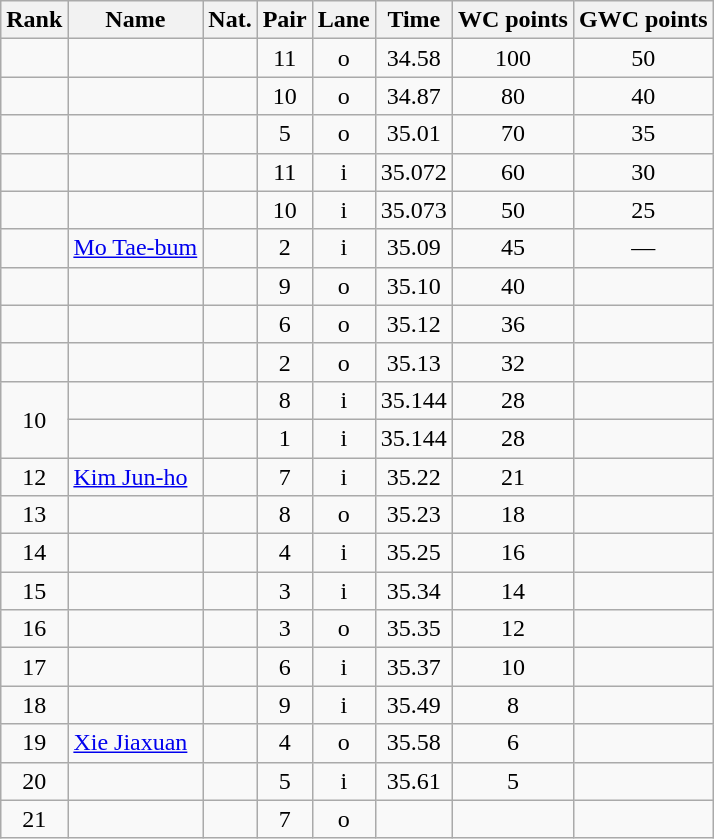<table class="wikitable sortable" style="text-align:center">
<tr>
<th>Rank</th>
<th>Name</th>
<th>Nat.</th>
<th>Pair</th>
<th>Lane</th>
<th>Time</th>
<th>WC points</th>
<th>GWC points</th>
</tr>
<tr>
<td></td>
<td align=left></td>
<td></td>
<td>11</td>
<td>o</td>
<td>34.58</td>
<td>100</td>
<td>50</td>
</tr>
<tr>
<td></td>
<td align=left></td>
<td></td>
<td>10</td>
<td>o</td>
<td>34.87</td>
<td>80</td>
<td>40</td>
</tr>
<tr>
<td></td>
<td align=left></td>
<td></td>
<td>5</td>
<td>o</td>
<td>35.01</td>
<td>70</td>
<td>35</td>
</tr>
<tr>
<td></td>
<td align=left></td>
<td></td>
<td>11</td>
<td>i</td>
<td>35.072</td>
<td>60</td>
<td>30</td>
</tr>
<tr>
<td></td>
<td align=left></td>
<td></td>
<td>10</td>
<td>i</td>
<td>35.073</td>
<td>50</td>
<td>25</td>
</tr>
<tr>
<td></td>
<td align=left><a href='#'>Mo Tae-bum</a></td>
<td></td>
<td>2</td>
<td>i</td>
<td>35.09</td>
<td>45</td>
<td>—</td>
</tr>
<tr>
<td></td>
<td align=left></td>
<td></td>
<td>9</td>
<td>o</td>
<td>35.10</td>
<td>40</td>
<td></td>
</tr>
<tr>
<td></td>
<td align=left></td>
<td></td>
<td>6</td>
<td>o</td>
<td>35.12</td>
<td>36</td>
<td></td>
</tr>
<tr>
<td></td>
<td align=left></td>
<td></td>
<td>2</td>
<td>o</td>
<td>35.13</td>
<td>32</td>
<td></td>
</tr>
<tr>
<td rowspan=2>10</td>
<td align=left></td>
<td></td>
<td>8</td>
<td>i</td>
<td>35.144</td>
<td>28</td>
<td></td>
</tr>
<tr>
<td align=left></td>
<td></td>
<td>1</td>
<td>i</td>
<td>35.144</td>
<td>28</td>
<td></td>
</tr>
<tr>
<td>12</td>
<td align=left><a href='#'>Kim Jun-ho</a></td>
<td></td>
<td>7</td>
<td>i</td>
<td>35.22</td>
<td>21</td>
<td></td>
</tr>
<tr>
<td>13</td>
<td align=left></td>
<td></td>
<td>8</td>
<td>o</td>
<td>35.23</td>
<td>18</td>
<td></td>
</tr>
<tr>
<td>14</td>
<td align=left></td>
<td></td>
<td>4</td>
<td>i</td>
<td>35.25</td>
<td>16</td>
<td></td>
</tr>
<tr>
<td>15</td>
<td align=left></td>
<td></td>
<td>3</td>
<td>i</td>
<td>35.34</td>
<td>14</td>
<td></td>
</tr>
<tr>
<td>16</td>
<td align=left></td>
<td></td>
<td>3</td>
<td>o</td>
<td>35.35</td>
<td>12</td>
<td></td>
</tr>
<tr>
<td>17</td>
<td align=left></td>
<td></td>
<td>6</td>
<td>i</td>
<td>35.37</td>
<td>10</td>
<td></td>
</tr>
<tr>
<td>18</td>
<td align=left></td>
<td></td>
<td>9</td>
<td>i</td>
<td>35.49</td>
<td>8</td>
<td></td>
</tr>
<tr>
<td>19</td>
<td align=left><a href='#'>Xie Jiaxuan</a></td>
<td></td>
<td>4</td>
<td>o</td>
<td>35.58</td>
<td>6</td>
<td></td>
</tr>
<tr>
<td>20</td>
<td align=left></td>
<td></td>
<td>5</td>
<td>i</td>
<td>35.61</td>
<td>5</td>
<td></td>
</tr>
<tr>
<td>21</td>
<td align=left></td>
<td></td>
<td>7</td>
<td>o</td>
<td></td>
<td></td>
<td></td>
</tr>
</table>
